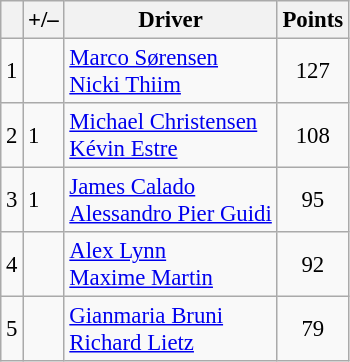<table class="wikitable" style="font-size: 95%;">
<tr>
<th scope="col"></th>
<th scope="col">+/–</th>
<th scope="col">Driver</th>
<th scope="col">Points</th>
</tr>
<tr>
<td align="center">1</td>
<td align="left"></td>
<td> <a href='#'>Marco Sørensen</a><br> <a href='#'>Nicki Thiim</a></td>
<td align="center">127</td>
</tr>
<tr>
<td align="center">2</td>
<td align="left"> 1</td>
<td> <a href='#'>Michael Christensen</a><br> <a href='#'>Kévin Estre</a></td>
<td align="center">108</td>
</tr>
<tr>
<td align="center">3</td>
<td align="left"> 1</td>
<td> <a href='#'>James Calado</a><br> <a href='#'>Alessandro Pier Guidi</a></td>
<td align="center">95</td>
</tr>
<tr>
<td align="center">4</td>
<td align="left"></td>
<td> <a href='#'>Alex Lynn</a><br> <a href='#'>Maxime Martin</a></td>
<td align="center">92</td>
</tr>
<tr>
<td align="center">5</td>
<td align="left"></td>
<td> <a href='#'>Gianmaria Bruni</a><br> <a href='#'>Richard Lietz</a></td>
<td align="center">79</td>
</tr>
</table>
